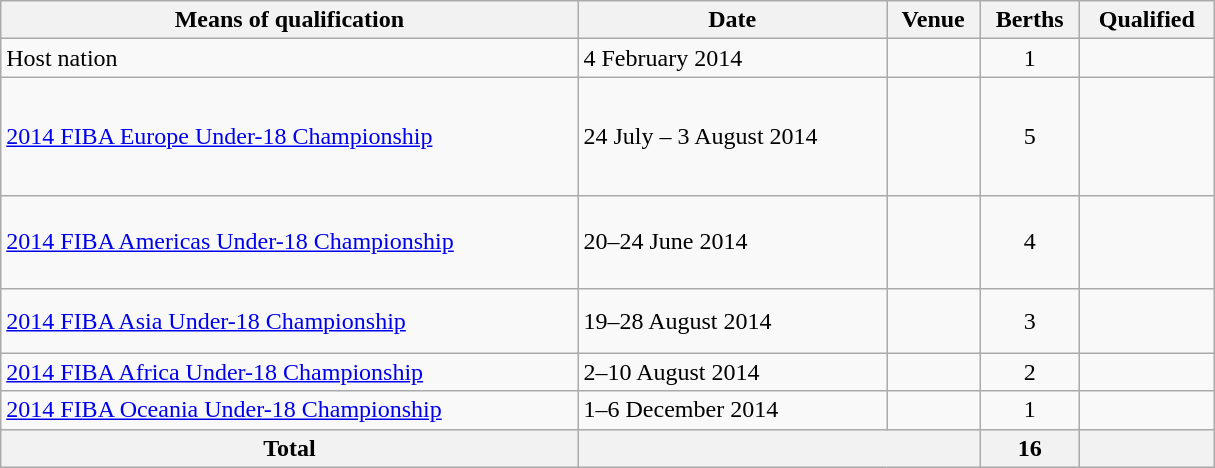<table class="wikitable" style="width:810px;">
<tr>
<th>Means of qualification</th>
<th>Date</th>
<th>Venue</th>
<th>Berths</th>
<th>Qualified</th>
</tr>
<tr>
<td>Host nation</td>
<td>4 February 2014</td>
<td></td>
<td style="text-align:center;">1</td>
<td></td>
</tr>
<tr>
<td><a href='#'>2014 FIBA Europe Under-18 Championship</a></td>
<td>24 July – 3 August 2014</td>
<td></td>
<td style="text-align:center;">5</td>
<td><br><br><br><br></td>
</tr>
<tr>
<td><a href='#'>2014 FIBA Americas Under-18 Championship</a></td>
<td>20–24 June 2014</td>
<td></td>
<td style="text-align:center;">4</td>
<td><br><br><br></td>
</tr>
<tr>
<td><a href='#'>2014 FIBA Asia Under-18 Championship</a></td>
<td>19–28 August 2014</td>
<td></td>
<td style="text-align:center;">3</td>
<td><br><br></td>
</tr>
<tr>
<td><a href='#'>2014 FIBA Africa Under-18 Championship</a></td>
<td>2–10 August 2014</td>
<td></td>
<td style="text-align:center;">2</td>
<td><br></td>
</tr>
<tr>
<td><a href='#'>2014 FIBA Oceania Under-18 Championship</a></td>
<td>1–6 December 2014</td>
<td></td>
<td style="text-align:center;">1</td>
<td></td>
</tr>
<tr>
<th>Total</th>
<th colspan=2></th>
<th>16</th>
<th></th>
</tr>
</table>
